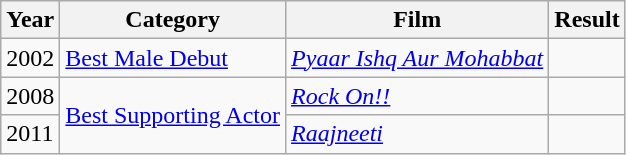<table class="wikitable">
<tr>
<th>Year</th>
<th>Category</th>
<th>Film</th>
<th>Result</th>
</tr>
<tr>
<td>2002</td>
<td><a href='#'>Best Male Debut</a></td>
<td><em><a href='#'>Pyaar Ishq Aur Mohabbat</a></em></td>
<td></td>
</tr>
<tr>
<td>2008</td>
<td rowspan="2"><a href='#'>Best Supporting Actor</a></td>
<td><em><a href='#'>Rock On!!</a></em></td>
<td></td>
</tr>
<tr>
<td>2011</td>
<td><em><a href='#'>Raajneeti</a></em></td>
<td></td>
</tr>
</table>
